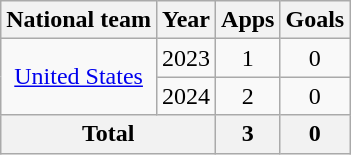<table class="wikitable" style="text-align:center">
<tr>
<th>National team</th>
<th>Year</th>
<th>Apps</th>
<th>Goals</th>
</tr>
<tr>
<td rowspan="2"><a href='#'>United States</a></td>
<td>2023</td>
<td>1</td>
<td>0</td>
</tr>
<tr>
<td>2024</td>
<td>2</td>
<td>0</td>
</tr>
<tr>
<th colspan="2">Total</th>
<th>3</th>
<th>0</th>
</tr>
</table>
